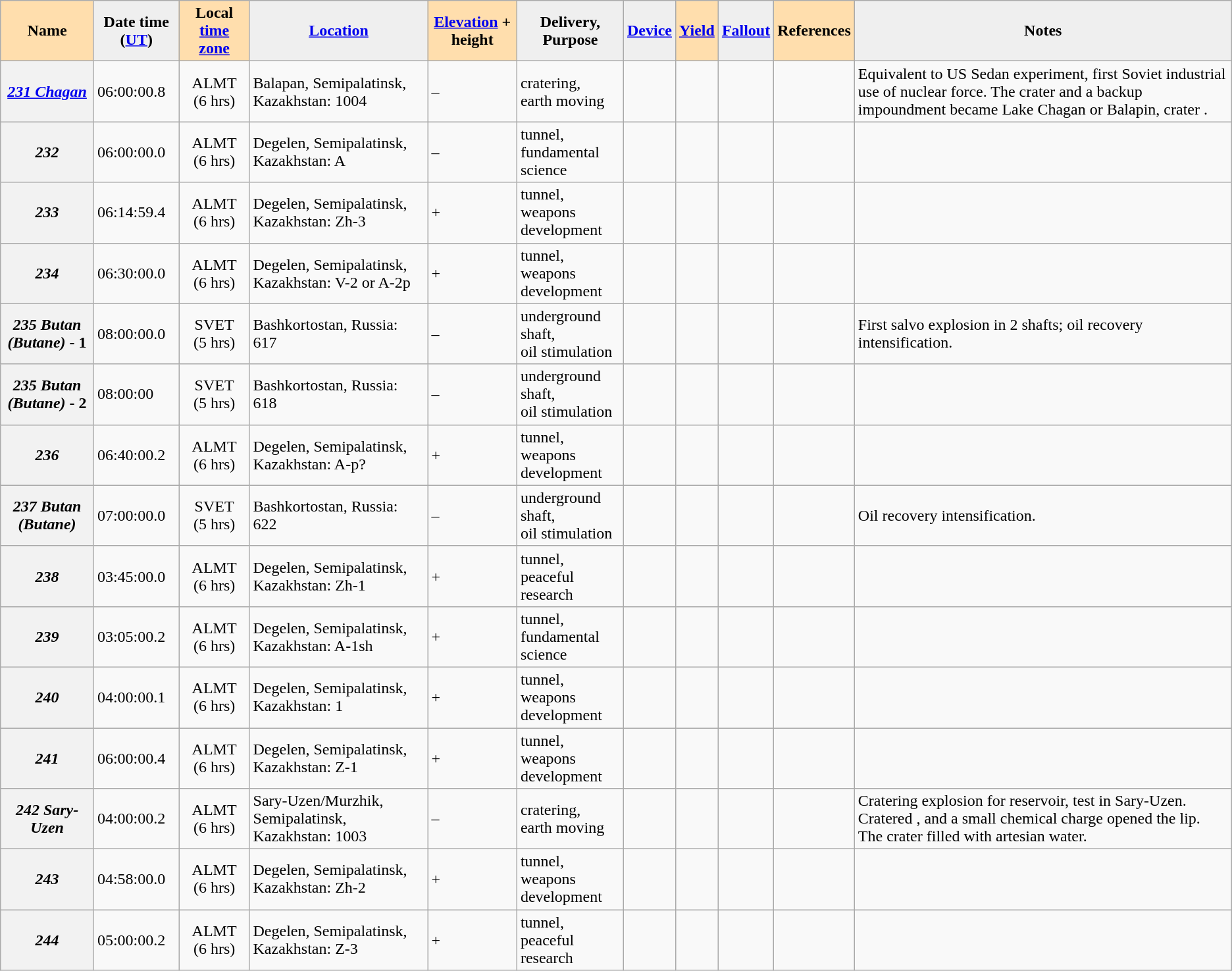<table class="wikitable sortable">
<tr>
<th style="background:#ffdead;">Name </th>
<th style="background:#efefef;">Date time (<a href='#'>UT</a>)</th>
<th style="background:#ffdead;">Local <a href='#'>time zone</a></th>
<th style="background:#efefef;"><a href='#'>Location</a></th>
<th style="background:#ffdead;"><a href='#'>Elevation</a> + height </th>
<th style="background:#efefef;">Delivery, <br>Purpose </th>
<th style="background:#efefef;"><a href='#'>Device</a></th>
<th style="background:#ffdead;"><a href='#'>Yield</a></th>
<th style="background:#efefef;" class="unsortable"><a href='#'>Fallout</a></th>
<th style="background:#ffdead;" class="unsortable">References</th>
<th style="background:#efefef;" class="unsortable">Notes</th>
</tr>
<tr>
<th><em><a href='#'>231 Chagan</a></em></th>
<td> 06:00:00.8</td>
<td style="text-align:center;">ALMT (6 hrs)<br></td>
<td>Balapan, Semipalatinsk, Kazakhstan: 1004 </td>
<td> – </td>
<td>cratering,<br>earth moving</td>
<td></td>
<td style="text-align:center;"></td>
<td></td>
<td></td>
<td>Equivalent to US Sedan experiment, first Soviet industrial use of nuclear force.  The crater and a backup impoundment became Lake Chagan or Balapin,  crater .</td>
</tr>
<tr>
<th><em>232</em></th>
<td> 06:00:00.0</td>
<td style="text-align:center;">ALMT (6 hrs)<br></td>
<td>Degelen, Semipalatinsk, Kazakhstan: A </td>
<td> – </td>
<td>tunnel,<br>fundamental science</td>
<td></td>
<td style="text-align:center;"></td>
<td></td>
<td></td>
<td></td>
</tr>
<tr>
<th><em>233</em></th>
<td> 06:14:59.4</td>
<td style="text-align:center;">ALMT (6 hrs)<br></td>
<td>Degelen, Semipalatinsk, Kazakhstan: Zh-3 </td>
<td> +</td>
<td>tunnel,<br>weapons development</td>
<td></td>
<td style="text-align:center;"></td>
<td></td>
<td></td>
<td></td>
</tr>
<tr>
<th><em>234</em></th>
<td> 06:30:00.0</td>
<td style="text-align:center;">ALMT (6 hrs)<br></td>
<td>Degelen, Semipalatinsk, Kazakhstan: V-2 or A-2p </td>
<td> +</td>
<td>tunnel,<br>weapons development</td>
<td></td>
<td style="text-align:center;"></td>
<td></td>
<td></td>
<td></td>
</tr>
<tr>
<th><em>235 Butan (Butane)</em> - 1</th>
<td> 08:00:00.0</td>
<td style="text-align:center;">SVET (5 hrs)<br></td>
<td>Bashkortostan, Russia: 617 </td>
<td> – </td>
<td>underground shaft,<br>oil stimulation</td>
<td></td>
<td style="text-align:center;"></td>
<td></td>
<td></td>
<td>First salvo explosion in 2 shafts; oil recovery intensification.</td>
</tr>
<tr>
<th><em>235 Butan (Butane)</em> - 2</th>
<td> 08:00:00</td>
<td style="text-align:center;">SVET (5 hrs)<br></td>
<td>Bashkortostan, Russia: 618 </td>
<td> – </td>
<td>underground shaft,<br>oil stimulation</td>
<td></td>
<td style="text-align:center;"></td>
<td></td>
<td></td>
<td></td>
</tr>
<tr>
<th><em>236</em></th>
<td> 06:40:00.2</td>
<td style="text-align:center;">ALMT (6 hrs)<br></td>
<td>Degelen, Semipalatinsk, Kazakhstan: A-p? </td>
<td> +</td>
<td>tunnel,<br>weapons development</td>
<td></td>
<td style="text-align:center;"></td>
<td></td>
<td></td>
<td></td>
</tr>
<tr>
<th><em>237 Butan (Butane)</em></th>
<td> 07:00:00.0</td>
<td style="text-align:center;">SVET (5 hrs)<br></td>
<td>Bashkortostan, Russia: 622 </td>
<td> – </td>
<td>underground shaft,<br>oil stimulation</td>
<td></td>
<td style="text-align:center;"></td>
<td></td>
<td></td>
<td>Oil recovery intensification.</td>
</tr>
<tr>
<th><em>238</em></th>
<td> 03:45:00.0</td>
<td style="text-align:center;">ALMT (6 hrs)<br></td>
<td>Degelen, Semipalatinsk, Kazakhstan: Zh-1 </td>
<td> +</td>
<td>tunnel,<br>peaceful research</td>
<td></td>
<td style="text-align:center;"></td>
<td></td>
<td></td>
<td></td>
</tr>
<tr>
<th><em>239</em></th>
<td> 03:05:00.2</td>
<td style="text-align:center;">ALMT (6 hrs)<br></td>
<td>Degelen, Semipalatinsk, Kazakhstan: A-1sh </td>
<td> +</td>
<td>tunnel,<br>fundamental science</td>
<td></td>
<td style="text-align:center;"></td>
<td></td>
<td></td>
<td></td>
</tr>
<tr>
<th><em>240</em></th>
<td> 04:00:00.1</td>
<td style="text-align:center;">ALMT (6 hrs)<br></td>
<td>Degelen, Semipalatinsk, Kazakhstan: 1 </td>
<td> +</td>
<td>tunnel,<br>weapons development</td>
<td></td>
<td style="text-align:center;"></td>
<td></td>
<td></td>
<td></td>
</tr>
<tr>
<th><em>241</em></th>
<td> 06:00:00.4</td>
<td style="text-align:center;">ALMT (6 hrs)<br></td>
<td>Degelen, Semipalatinsk, Kazakhstan: Z-1 </td>
<td> +</td>
<td>tunnel,<br>weapons development</td>
<td></td>
<td style="text-align:center;"></td>
<td></td>
<td></td>
<td></td>
</tr>
<tr>
<th><em>242 Sary-Uzen</em></th>
<td> 04:00:00.2</td>
<td style="text-align:center;">ALMT (6 hrs)<br></td>
<td>Sary-Uzen/Murzhik, Semipalatinsk, Kazakhstan: 1003 </td>
<td> – </td>
<td>cratering,<br>earth moving</td>
<td></td>
<td style="text-align:center;"></td>
<td></td>
<td></td>
<td>Cratering explosion for reservoir, test in Sary-Uzen. Cratered , and a small chemical charge opened the lip.  The crater filled with artesian water.</td>
</tr>
<tr>
<th><em>243</em></th>
<td> 04:58:00.0</td>
<td style="text-align:center;">ALMT (6 hrs)<br></td>
<td>Degelen, Semipalatinsk, Kazakhstan: Zh-2 </td>
<td> +</td>
<td>tunnel,<br>weapons development</td>
<td></td>
<td style="text-align:center;"></td>
<td></td>
<td></td>
<td></td>
</tr>
<tr>
<th><em>244</em></th>
<td> 05:00:00.2</td>
<td style="text-align:center;">ALMT (6 hrs)<br></td>
<td>Degelen, Semipalatinsk, Kazakhstan: Z-3 </td>
<td> +</td>
<td>tunnel,<br>peaceful research</td>
<td></td>
<td style="text-align:center;"></td>
<td></td>
<td></td>
<td></td>
</tr>
</table>
